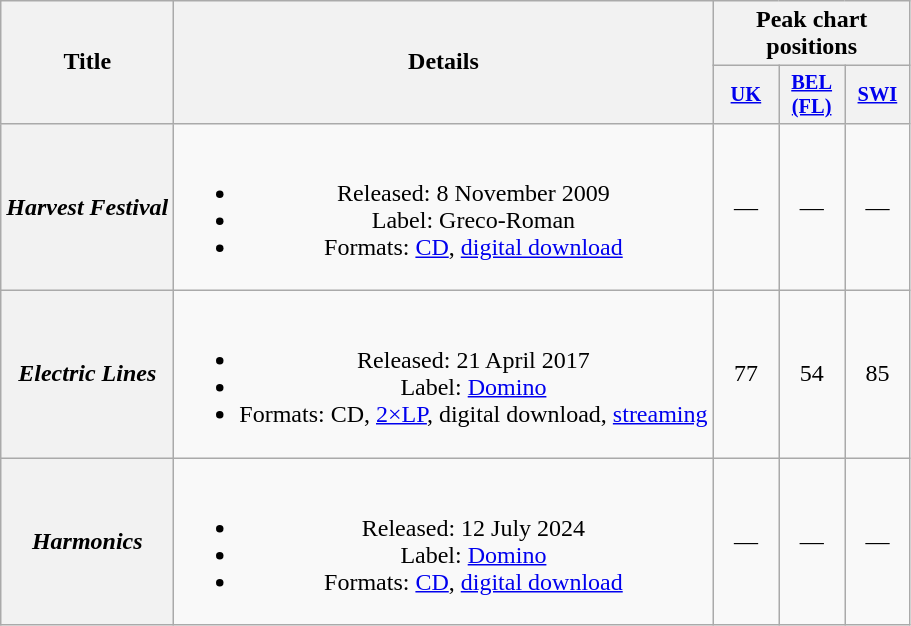<table class="wikitable plainrowheaders" style="text-align:center;">
<tr>
<th scope="col" rowspan="2">Title</th>
<th scope="col" rowspan="2">Details</th>
<th scope="col" colspan="3">Peak chart positions</th>
</tr>
<tr>
<th scope="col" style="width:2.75em;font-size:85%;"><a href='#'>UK</a><br></th>
<th scope="col" style="width:2.75em;font-size:85%;"><a href='#'>BEL<br>(FL)</a><br></th>
<th scope="col" style="width:2.75em;font-size:85%;"><a href='#'>SWI</a><br></th>
</tr>
<tr>
<th scope="row"><em>Harvest Festival</em></th>
<td><br><ul><li>Released: 8 November 2009</li><li>Label: Greco-Roman</li><li>Formats: <a href='#'>CD</a>, <a href='#'>digital download</a></li></ul></td>
<td>—</td>
<td>—</td>
<td>—</td>
</tr>
<tr>
<th scope="row"><em>Electric Lines</em></th>
<td><br><ul><li>Released: 21 April 2017</li><li>Label: <a href='#'>Domino</a></li><li>Formats: CD, <a href='#'>2×LP</a>, digital download, <a href='#'>streaming</a></li></ul></td>
<td>77</td>
<td>54</td>
<td>85</td>
</tr>
<tr>
<th scope="row"><em>Harmonics</em></th>
<td><br><ul><li>Released: 12 July 2024</li><li>Label: <a href='#'>Domino</a></li><li>Formats: <a href='#'>CD</a>, <a href='#'>digital download</a></li></ul></td>
<td>—</td>
<td>—</td>
<td>—</td>
</tr>
</table>
